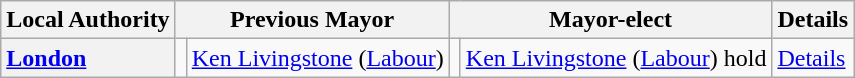<table class="wikitable" border="1">
<tr>
<th scope="col">Local Authority</th>
<th scope="col" colspan="2">Previous Mayor</th>
<th scope="col" colspan="2">Mayor-elect</th>
<th scope="col">Details</th>
</tr>
<tr>
<th scope="row" style="text-align: left;"><a href='#'>London</a></th>
<td></td>
<td><a href='#'>Ken Livingstone</a> (<a href='#'>Labour</a>)</td>
<td></td>
<td><a href='#'>Ken Livingstone</a> (<a href='#'>Labour</a>) hold</td>
<td><a href='#'>Details</a></td>
</tr>
</table>
